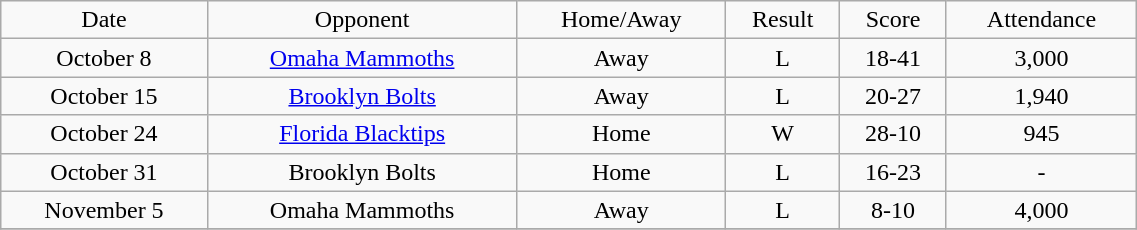<table class="wikitable sortable" style="width: 60%; text-align:center">
<tr>
<td>Date</td>
<td>Opponent</td>
<td>Home/Away</td>
<td>Result</td>
<td>Score</td>
<td>Attendance</td>
</tr>
<tr>
<td>October 8</td>
<td><a href='#'>Omaha Mammoths</a></td>
<td>Away</td>
<td>L</td>
<td>18-41</td>
<td>3,000</td>
</tr>
<tr>
<td>October 15</td>
<td><a href='#'>Brooklyn Bolts</a></td>
<td>Away</td>
<td>L</td>
<td>20-27</td>
<td>1,940</td>
</tr>
<tr>
<td>October 24</td>
<td><a href='#'>Florida Blacktips</a></td>
<td>Home</td>
<td>W</td>
<td>28-10</td>
<td>945</td>
</tr>
<tr>
<td>October 31</td>
<td>Brooklyn Bolts</td>
<td>Home</td>
<td>L</td>
<td>16-23</td>
<td>-</td>
</tr>
<tr>
<td>November 5</td>
<td>Omaha Mammoths</td>
<td>Away</td>
<td>L</td>
<td>8-10</td>
<td>4,000</td>
</tr>
<tr>
</tr>
</table>
